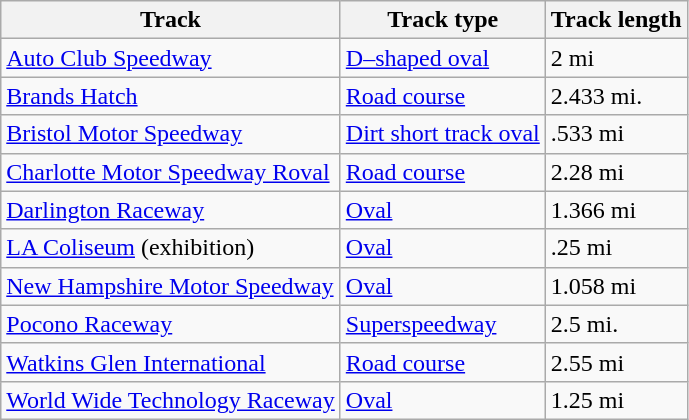<table class="wikitable">
<tr>
<th>Track</th>
<th>Track type</th>
<th>Track length</th>
</tr>
<tr>
<td><a href='#'>Auto Club Speedway</a></td>
<td><a href='#'>D–shaped oval</a></td>
<td>2 mi</td>
</tr>
<tr>
<td><a href='#'>Brands Hatch</a></td>
<td><a href='#'>Road course</a></td>
<td>2.433 mi.</td>
</tr>
<tr>
<td><a href='#'>Bristol Motor Speedway</a></td>
<td><a href='#'>Dirt short track oval</a></td>
<td>.533 mi</td>
</tr>
<tr>
<td><a href='#'>Charlotte Motor Speedway Roval</a></td>
<td><a href='#'>Road course</a></td>
<td>2.28 mi</td>
</tr>
<tr>
<td><a href='#'>Darlington Raceway</a></td>
<td><a href='#'>Oval</a></td>
<td>1.366 mi</td>
</tr>
<tr>
<td><a href='#'>LA Coliseum</a> (exhibition)</td>
<td><a href='#'>Oval</a></td>
<td>.25 mi</td>
</tr>
<tr>
<td><a href='#'>New Hampshire Motor Speedway</a></td>
<td><a href='#'>Oval</a></td>
<td>1.058 mi</td>
</tr>
<tr>
<td><a href='#'>Pocono Raceway</a></td>
<td><a href='#'>Superspeedway</a></td>
<td>2.5 mi.</td>
</tr>
<tr>
<td><a href='#'>Watkins Glen International</a></td>
<td><a href='#'>Road course</a></td>
<td>2.55 mi</td>
</tr>
<tr>
<td><a href='#'>World Wide Technology Raceway</a></td>
<td><a href='#'>Oval</a></td>
<td>1.25 mi</td>
</tr>
</table>
